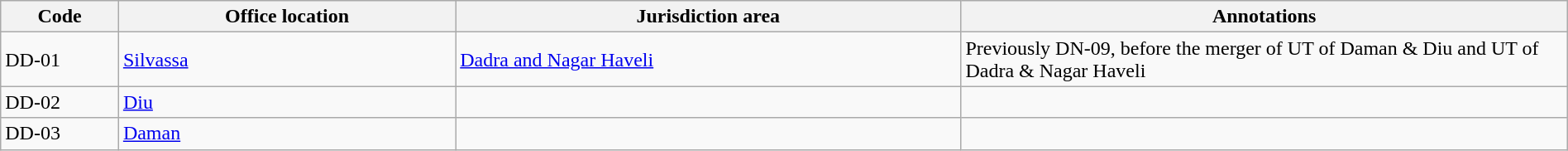<table class="wikitable sortable" style="width:100%;" border="1" cellspacing="0" cellpadding="3">
<tr>
<th scope="col" style="width:7%">Code</th>
<th scope="col" style="width:20%">Office location</th>
<th scope="col" style="width:30%">Jurisdiction area</th>
<th scope="col" style="width:36%" class="unsortable">Annotations</th>
</tr>
<tr>
<td>DD-01</td>
<td><a href='#'>Silvassa</a></td>
<td><a href='#'>Dadra and Nagar Haveli</a></td>
<td>Previously DN-09, before the merger of UT of Daman & Diu and UT of Dadra & Nagar Haveli</td>
</tr>
<tr>
<td>DD-02</td>
<td><a href='#'>Diu</a></td>
<td></td>
<td></td>
</tr>
<tr>
<td>DD-03</td>
<td><a href='#'>Daman</a></td>
<td></td>
<td></td>
</tr>
</table>
